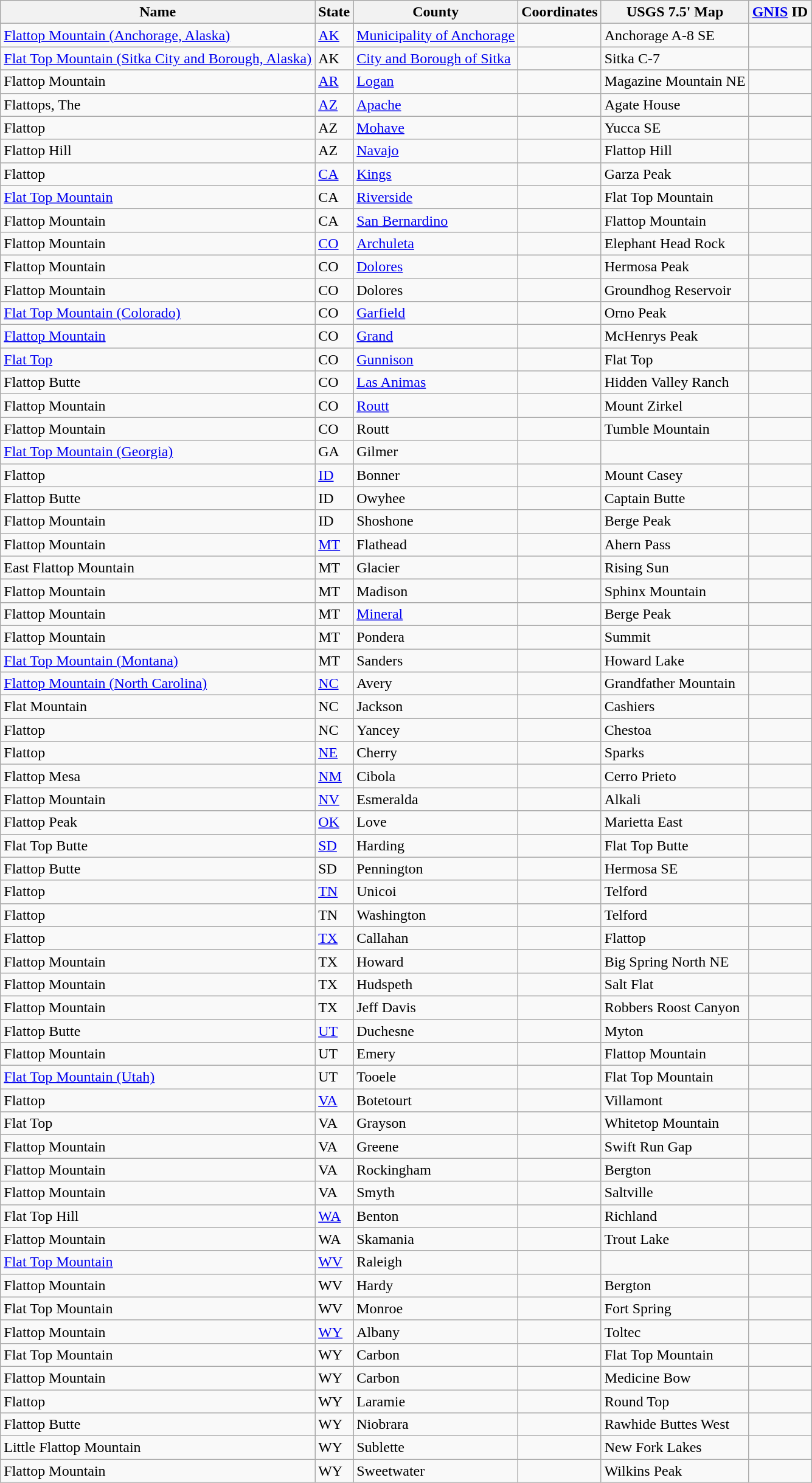<table class="wikitable sortable">
<tr>
<th>Name</th>
<th>State</th>
<th>County</th>
<th>Coordinates</th>
<th>USGS 7.5' Map</th>
<th><a href='#'>GNIS</a> ID</th>
</tr>
<tr valign="top">
<td><a href='#'>Flattop Mountain (Anchorage, Alaska)</a></td>
<td><a href='#'>AK</a></td>
<td><a href='#'>Municipality of Anchorage</a></td>
<td></td>
<td>Anchorage A-8 SE</td>
<td></td>
</tr>
<tr valign="top">
<td><a href='#'>Flat Top Mountain (Sitka City and Borough, Alaska)</a></td>
<td>AK</td>
<td><a href='#'>City and Borough of Sitka</a></td>
<td></td>
<td>Sitka C-7</td>
<td></td>
</tr>
<tr valign="top">
<td>Flattop Mountain</td>
<td><a href='#'>AR</a></td>
<td><a href='#'>Logan</a></td>
<td></td>
<td>Magazine Mountain NE</td>
<td></td>
</tr>
<tr valign="top">
<td>Flattops, The</td>
<td><a href='#'>AZ</a></td>
<td><a href='#'>Apache</a></td>
<td></td>
<td>Agate House</td>
<td></td>
</tr>
<tr valign="top">
<td>Flattop</td>
<td>AZ</td>
<td><a href='#'>Mohave</a></td>
<td></td>
<td>Yucca SE</td>
<td></td>
</tr>
<tr valign="top">
<td>Flattop Hill</td>
<td>AZ</td>
<td><a href='#'>Navajo</a></td>
<td></td>
<td>Flattop Hill</td>
<td></td>
</tr>
<tr valign="top">
<td>Flattop</td>
<td><a href='#'>CA</a></td>
<td><a href='#'>Kings</a></td>
<td></td>
<td>Garza Peak</td>
<td></td>
</tr>
<tr valign="top">
<td><a href='#'>Flat Top Mountain</a></td>
<td>CA</td>
<td><a href='#'>Riverside</a></td>
<td></td>
<td>Flat Top Mountain</td>
<td></td>
</tr>
<tr valign="top">
<td>Flattop Mountain</td>
<td>CA</td>
<td><a href='#'>San Bernardino</a></td>
<td></td>
<td>Flattop Mountain</td>
<td></td>
</tr>
<tr valign="top">
<td>Flattop Mountain</td>
<td><a href='#'>CO</a></td>
<td><a href='#'>Archuleta</a></td>
<td></td>
<td>Elephant Head Rock</td>
<td></td>
</tr>
<tr valign="top">
<td>Flattop Mountain</td>
<td>CO</td>
<td><a href='#'>Dolores</a></td>
<td></td>
<td>Hermosa Peak</td>
<td></td>
</tr>
<tr valign="top">
<td>Flattop Mountain</td>
<td>CO</td>
<td>Dolores</td>
<td></td>
<td>Groundhog Reservoir</td>
<td></td>
</tr>
<tr valign="top">
<td><a href='#'>Flat Top Mountain (Colorado)</a></td>
<td>CO</td>
<td><a href='#'>Garfield</a></td>
<td></td>
<td>Orno Peak</td>
<td></td>
</tr>
<tr valign="top">
<td><a href='#'>Flattop Mountain</a></td>
<td>CO</td>
<td><a href='#'>Grand</a></td>
<td></td>
<td>McHenrys Peak</td>
<td></td>
</tr>
<tr valign="top">
<td><a href='#'>Flat Top</a></td>
<td>CO</td>
<td><a href='#'>Gunnison</a></td>
<td></td>
<td>Flat Top</td>
<td></td>
</tr>
<tr valign="top">
<td>Flattop Butte</td>
<td>CO</td>
<td><a href='#'>Las Animas</a></td>
<td></td>
<td>Hidden Valley Ranch</td>
<td></td>
</tr>
<tr valign="top">
<td>Flattop Mountain</td>
<td>CO</td>
<td><a href='#'>Routt</a></td>
<td></td>
<td>Mount Zirkel</td>
<td></td>
</tr>
<tr valign="top">
<td>Flattop Mountain</td>
<td>CO</td>
<td>Routt</td>
<td></td>
<td>Tumble Mountain</td>
<td></td>
</tr>
<tr valign="top">
<td><a href='#'>Flat Top Mountain (Georgia)</a></td>
<td>GA</td>
<td>Gilmer</td>
<td></td>
<td></td>
<td></td>
</tr>
<tr valign="top">
<td>Flattop</td>
<td><a href='#'>ID</a></td>
<td>Bonner</td>
<td></td>
<td>Mount Casey</td>
<td></td>
</tr>
<tr valign="top">
<td>Flattop Butte</td>
<td>ID</td>
<td>Owyhee</td>
<td></td>
<td>Captain Butte</td>
<td></td>
</tr>
<tr valign="top">
<td>Flattop Mountain</td>
<td>ID</td>
<td>Shoshone</td>
<td></td>
<td>Berge Peak</td>
<td></td>
</tr>
<tr valign="top">
<td>Flattop Mountain</td>
<td><a href='#'>MT</a></td>
<td>Flathead</td>
<td></td>
<td>Ahern Pass</td>
<td></td>
</tr>
<tr valign="top">
<td>East Flattop Mountain</td>
<td>MT</td>
<td>Glacier</td>
<td></td>
<td>Rising Sun</td>
<td></td>
</tr>
<tr valign="top">
<td>Flattop Mountain</td>
<td>MT</td>
<td>Madison</td>
<td></td>
<td>Sphinx Mountain</td>
<td></td>
</tr>
<tr valign="top">
<td>Flattop Mountain</td>
<td>MT</td>
<td><a href='#'>Mineral</a></td>
<td></td>
<td>Berge Peak</td>
<td></td>
</tr>
<tr valign="top">
<td>Flattop Mountain</td>
<td>MT</td>
<td>Pondera</td>
<td></td>
<td>Summit</td>
<td></td>
</tr>
<tr valign="top">
<td><a href='#'>Flat Top Mountain (Montana)</a></td>
<td>MT</td>
<td>Sanders</td>
<td></td>
<td>Howard Lake</td>
<td></td>
</tr>
<tr valign="top">
<td><a href='#'>Flattop Mountain (North Carolina)</a></td>
<td><a href='#'>NC</a></td>
<td>Avery</td>
<td></td>
<td>Grandfather Mountain</td>
<td></td>
</tr>
<tr valign="top">
<td>Flat Mountain</td>
<td>NC</td>
<td>Jackson</td>
<td></td>
<td>Cashiers</td>
<td></td>
</tr>
<tr valign="top">
<td>Flattop</td>
<td>NC</td>
<td>Yancey</td>
<td></td>
<td>Chestoa</td>
<td></td>
</tr>
<tr valign="top">
<td>Flattop</td>
<td><a href='#'>NE</a></td>
<td>Cherry</td>
<td></td>
<td>Sparks</td>
<td></td>
</tr>
<tr valign="top">
<td>Flattop Mesa</td>
<td><a href='#'>NM</a></td>
<td>Cibola</td>
<td></td>
<td>Cerro Prieto</td>
<td></td>
</tr>
<tr valign="top">
<td>Flattop Mountain</td>
<td><a href='#'>NV</a></td>
<td>Esmeralda</td>
<td></td>
<td>Alkali</td>
<td></td>
</tr>
<tr valign="top">
<td>Flattop Peak</td>
<td><a href='#'>OK</a></td>
<td>Love</td>
<td></td>
<td>Marietta East</td>
<td></td>
</tr>
<tr valign="top">
<td>Flat Top Butte</td>
<td><a href='#'>SD</a></td>
<td>Harding</td>
<td></td>
<td>Flat Top Butte</td>
<td></td>
</tr>
<tr valign="top">
<td>Flattop Butte</td>
<td>SD</td>
<td>Pennington</td>
<td></td>
<td>Hermosa SE</td>
<td></td>
</tr>
<tr valign="top">
<td>Flattop</td>
<td><a href='#'>TN</a></td>
<td>Unicoi</td>
<td></td>
<td>Telford</td>
<td></td>
</tr>
<tr valign="top">
<td>Flattop</td>
<td>TN</td>
<td>Washington</td>
<td></td>
<td>Telford</td>
<td></td>
</tr>
<tr valign="top">
<td>Flattop</td>
<td><a href='#'>TX</a></td>
<td>Callahan</td>
<td></td>
<td>Flattop</td>
<td></td>
</tr>
<tr valign="top">
<td>Flattop Mountain</td>
<td>TX</td>
<td>Howard</td>
<td></td>
<td>Big Spring North NE</td>
<td></td>
</tr>
<tr valign="top">
<td>Flattop Mountain</td>
<td>TX</td>
<td>Hudspeth</td>
<td></td>
<td>Salt Flat</td>
<td></td>
</tr>
<tr valign="top">
<td>Flattop Mountain</td>
<td>TX</td>
<td>Jeff Davis</td>
<td></td>
<td>Robbers Roost Canyon</td>
<td></td>
</tr>
<tr valign="top">
<td>Flattop Butte</td>
<td><a href='#'>UT</a></td>
<td>Duchesne</td>
<td></td>
<td>Myton</td>
<td></td>
</tr>
<tr valign="top">
<td>Flattop Mountain</td>
<td>UT</td>
<td>Emery</td>
<td></td>
<td>Flattop Mountain</td>
<td></td>
</tr>
<tr valign="top">
<td><a href='#'>Flat Top Mountain (Utah)</a></td>
<td>UT</td>
<td>Tooele</td>
<td></td>
<td>Flat Top Mountain</td>
<td></td>
</tr>
<tr valign="top">
<td>Flattop</td>
<td><a href='#'>VA</a></td>
<td>Botetourt</td>
<td></td>
<td>Villamont</td>
<td></td>
</tr>
<tr valign="top">
<td>Flat Top</td>
<td>VA</td>
<td>Grayson</td>
<td></td>
<td>Whitetop Mountain</td>
<td></td>
</tr>
<tr valign="top">
<td>Flattop Mountain</td>
<td>VA</td>
<td>Greene</td>
<td></td>
<td>Swift Run Gap</td>
<td></td>
</tr>
<tr valign="top">
<td>Flattop Mountain</td>
<td>VA</td>
<td>Rockingham</td>
<td></td>
<td>Bergton</td>
<td></td>
</tr>
<tr valign="top">
<td>Flattop Mountain</td>
<td>VA</td>
<td>Smyth</td>
<td></td>
<td>Saltville</td>
<td></td>
</tr>
<tr valign="top">
<td>Flat Top Hill</td>
<td><a href='#'>WA</a></td>
<td>Benton</td>
<td></td>
<td>Richland</td>
<td></td>
</tr>
<tr valign="top">
<td>Flattop Mountain</td>
<td>WA</td>
<td>Skamania</td>
<td></td>
<td>Trout Lake</td>
<td></td>
</tr>
<tr>
<td><a href='#'>Flat Top Mountain</a></td>
<td><a href='#'>WV</a></td>
<td>Raleigh</td>
<td></td>
<td></td>
<td></td>
</tr>
<tr valign="top">
<td>Flattop Mountain</td>
<td>WV</td>
<td>Hardy</td>
<td></td>
<td>Bergton</td>
<td></td>
</tr>
<tr valign="top">
<td>Flat Top Mountain</td>
<td>WV</td>
<td>Monroe</td>
<td></td>
<td>Fort Spring</td>
<td></td>
</tr>
<tr valign="top">
<td>Flattop Mountain</td>
<td><a href='#'>WY</a></td>
<td>Albany</td>
<td></td>
<td>Toltec</td>
<td></td>
</tr>
<tr valign="top">
<td>Flat Top Mountain</td>
<td>WY</td>
<td>Carbon</td>
<td></td>
<td>Flat Top Mountain</td>
<td></td>
</tr>
<tr valign="top">
<td>Flattop Mountain</td>
<td>WY</td>
<td>Carbon</td>
<td></td>
<td>Medicine Bow</td>
<td></td>
</tr>
<tr valign="top">
<td>Flattop</td>
<td>WY</td>
<td>Laramie</td>
<td></td>
<td>Round Top</td>
<td></td>
</tr>
<tr valign="top">
<td>Flattop Butte</td>
<td>WY</td>
<td>Niobrara</td>
<td></td>
<td>Rawhide Buttes West</td>
<td></td>
</tr>
<tr valign="top">
<td>Little Flattop Mountain</td>
<td>WY</td>
<td>Sublette</td>
<td></td>
<td>New Fork Lakes</td>
<td></td>
</tr>
<tr valign="top">
<td>Flattop Mountain</td>
<td>WY</td>
<td>Sweetwater</td>
<td></td>
<td>Wilkins Peak</td>
<td></td>
</tr>
</table>
